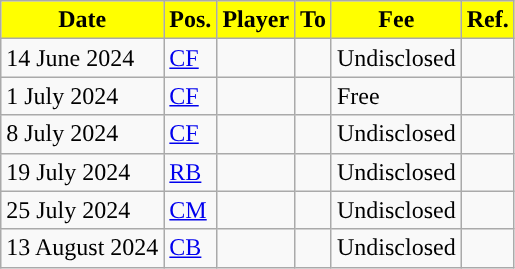<table class="wikitable plainrowheaders sortable">
<tr>
<th style="background:yellow;">Date</th>
<th style="background:yellow;">Pos.</th>
<th style="background:yellow;">Player</th>
<th style="background:yellow;">To</th>
<th style="background:yellow;">Fee</th>
<th style="background:yellow;">Ref.</th>
</tr>
<tr>
<td>14 June 2024</td>
<td><a href='#'>CF</a></td>
<td></td>
<td></td>
<td>Undisclosed</td>
<td></td>
</tr>
<tr>
<td>1 July 2024</td>
<td><a href='#'>CF</a></td>
<td></td>
<td></td>
<td>Free</td>
<td></td>
</tr>
<tr>
<td>8 July 2024</td>
<td><a href='#'>CF</a></td>
<td></td>
<td></td>
<td>Undisclosed</td>
<td></td>
</tr>
<tr>
<td>19 July 2024</td>
<td><a href='#'>RB</a></td>
<td></td>
<td></td>
<td>Undisclosed</td>
<td></td>
</tr>
<tr>
<td>25 July 2024</td>
<td><a href='#'>CM</a></td>
<td></td>
<td></td>
<td>Undisclosed</td>
<td></td>
</tr>
<tr>
<td>13 August 2024</td>
<td><a href='#'>CB</a></td>
<td></td>
<td></td>
<td>Undisclosed</td>
<td></td>
</tr>
</table>
